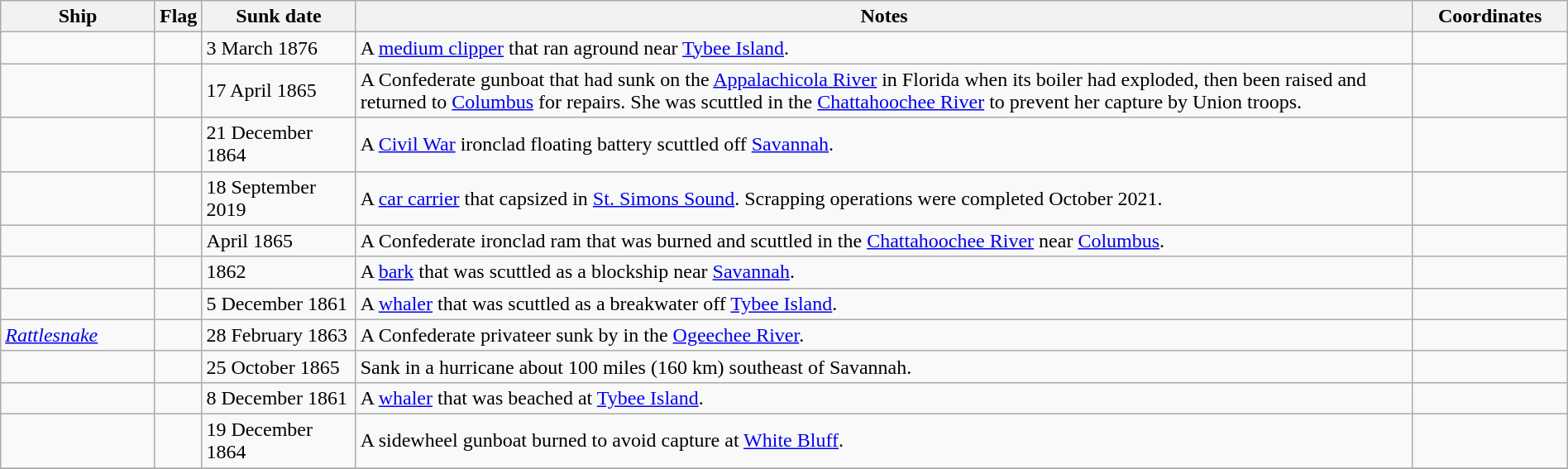<table class=wikitable | style = "width:100%">
<tr>
<th style="width:10%">Ship</th>
<th>Flag</th>
<th style="width:10%">Sunk date</th>
<th style="width:70%">Notes</th>
<th style="width:10%">Coordinates</th>
</tr>
<tr>
<td></td>
<td></td>
<td>3 March 1876</td>
<td>A <a href='#'>medium clipper</a> that ran aground near <a href='#'>Tybee Island</a>.</td>
<td></td>
</tr>
<tr>
<td></td>
<td></td>
<td>17 April 1865</td>
<td>A Confederate gunboat that had sunk on the <a href='#'>Appalachicola River</a> in Florida when its boiler had exploded, then been raised and returned to <a href='#'>Columbus</a> for repairs. She was scuttled in the <a href='#'>Chattahoochee River</a> to prevent her capture by Union troops.</td>
<td></td>
</tr>
<tr>
<td></td>
<td></td>
<td>21 December 1864</td>
<td>A <a href='#'>Civil War</a> ironclad floating battery scuttled off <a href='#'>Savannah</a>.</td>
<td></td>
</tr>
<tr>
<td></td>
<td></td>
<td>18 September 2019</td>
<td>A <a href='#'>car carrier</a> that capsized in <a href='#'>St. Simons Sound</a>. Scrapping operations were completed October 2021.</td>
<td></td>
</tr>
<tr>
<td></td>
<td></td>
<td>April 1865</td>
<td>A Confederate ironclad ram that was burned and scuttled in the <a href='#'>Chattahoochee River</a> near <a href='#'>Columbus</a>.</td>
<td></td>
</tr>
<tr>
<td></td>
<td></td>
<td>1862</td>
<td>A <a href='#'>bark</a> that was scuttled as a blockship near <a href='#'>Savannah</a>.</td>
<td></td>
</tr>
<tr>
<td></td>
<td></td>
<td>5 December 1861</td>
<td>A <a href='#'>whaler</a> that was scuttled as a breakwater off <a href='#'>Tybee Island</a>.</td>
<td></td>
</tr>
<tr>
<td><a href='#'><em>Rattlesnake</em></a></td>
<td></td>
<td>28 February 1863</td>
<td>A Confederate privateer sunk by  in the <a href='#'>Ogeechee River</a>.</td>
<td></td>
</tr>
<tr>
<td></td>
<td></td>
<td>25 October 1865</td>
<td>Sank in a hurricane about 100 miles (160 km) southeast of Savannah.</td>
<td></td>
</tr>
<tr>
<td></td>
<td></td>
<td>8 December 1861</td>
<td>A <a href='#'>whaler</a> that was beached at <a href='#'>Tybee Island</a>.</td>
<td></td>
</tr>
<tr>
<td></td>
<td></td>
<td>19 December 1864</td>
<td>A sidewheel gunboat burned to avoid capture at <a href='#'>White Bluff</a>.</td>
<td></td>
</tr>
<tr>
</tr>
</table>
